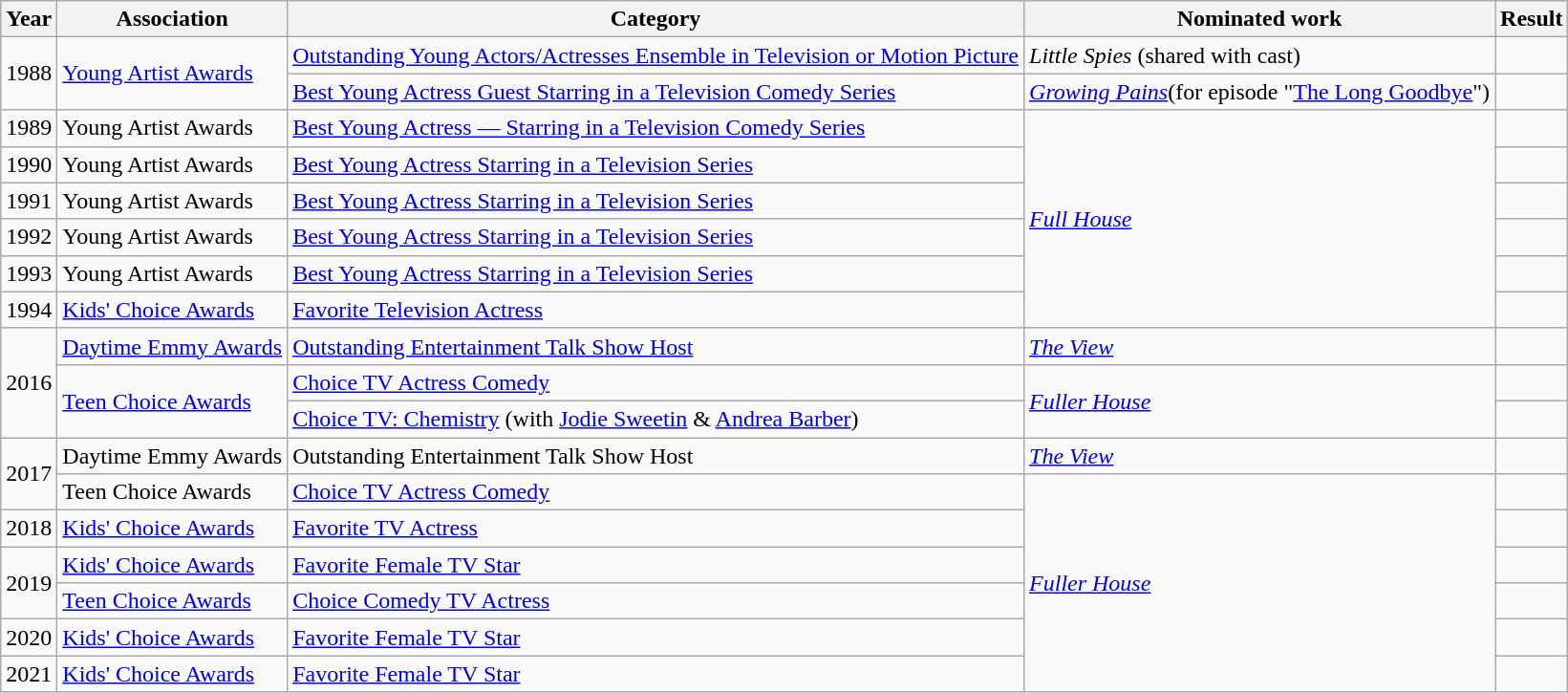<table class="wikitable">
<tr>
<th>Year</th>
<th>Association</th>
<th>Category</th>
<th>Nominated work</th>
<th>Result</th>
</tr>
<tr>
<td rowspan="2">1988</td>
<td rowspan="2"><a href='#'>Young Artist Awards</a></td>
<td><a href='#'>Outstanding Young Actors/Actresses Ensemble in Television or Motion Picture</a></td>
<td><em>Little Spies</em> (shared with cast)</td>
<td></td>
</tr>
<tr>
<td><a href='#'>Best Young Actress Guest Starring in a Television Comedy Series</a></td>
<td><em><a href='#'>Growing Pains</a></em>(for episode "<a href='#'>The Long Goodbye</a>")</td>
<td></td>
</tr>
<tr>
<td>1989</td>
<td>Young Artist Awards</td>
<td><a href='#'>Best Young Actress — Starring in a Television Comedy Series</a></td>
<td rowspan="6"><em><a href='#'>Full House</a></em></td>
<td></td>
</tr>
<tr>
<td>1990</td>
<td>Young Artist Awards</td>
<td><a href='#'>Best Young Actress Starring in a Television Series</a></td>
<td></td>
</tr>
<tr>
<td>1991</td>
<td>Young Artist Awards</td>
<td><a href='#'>Best Young Actress Starring in a Television Series</a></td>
<td></td>
</tr>
<tr>
<td>1992</td>
<td>Young Artist Awards</td>
<td><a href='#'>Best Young Actress Starring in a Television Series</a></td>
<td></td>
</tr>
<tr>
<td>1993</td>
<td>Young Artist Awards</td>
<td><a href='#'>Best Young Actress Starring in a Television Series</a></td>
<td></td>
</tr>
<tr>
<td>1994</td>
<td><a href='#'>Kids' Choice Awards</a></td>
<td><a href='#'>Favorite Television Actress</a></td>
<td></td>
</tr>
<tr>
<td rowspan="3">2016</td>
<td style="white-space:nowrap;"><a href='#'>Daytime Emmy Awards</a></td>
<td><a href='#'>Outstanding Entertainment Talk Show Host</a><br></td>
<td><em><a href='#'>The View</a></em></td>
<td></td>
</tr>
<tr>
<td rowspan="2"><a href='#'>Teen Choice Awards</a></td>
<td><a href='#'>Choice TV Actress Comedy</a></td>
<td rowspan="2"><em><a href='#'>Fuller House</a></em></td>
<td></td>
</tr>
<tr>
<td><a href='#'>Choice TV: Chemistry</a> (with <a href='#'>Jodie Sweetin</a> & <a href='#'>Andrea Barber</a>)</td>
<td></td>
</tr>
<tr>
<td rowspan="2">2017</td>
<td>Daytime Emmy Awards</td>
<td>Outstanding Entertainment Talk Show Host<br></td>
<td><a href='#'><em>The View</em></a></td>
<td></td>
</tr>
<tr>
<td>Teen Choice Awards</td>
<td><a href='#'>Choice TV Actress Comedy</a></td>
<td rowspan="6"><a href='#'><em>Fuller House</em></a></td>
<td></td>
</tr>
<tr>
<td>2018</td>
<td><a href='#'>Kids' Choice Awards</a></td>
<td><a href='#'>Favorite TV Actress</a></td>
<td></td>
</tr>
<tr>
<td rowspan="2">2019</td>
<td><a href='#'>Kids' Choice Awards</a></td>
<td><a href='#'>Favorite Female TV Star</a></td>
<td></td>
</tr>
<tr>
<td><a href='#'>Teen Choice Awards</a></td>
<td><a href='#'>Choice Comedy TV Actress</a></td>
<td></td>
</tr>
<tr>
<td>2020</td>
<td><a href='#'>Kids' Choice Awards</a></td>
<td><a href='#'>Favorite Female TV Star</a></td>
<td></td>
</tr>
<tr>
<td>2021</td>
<td><a href='#'>Kids' Choice Awards</a></td>
<td><a href='#'>Favorite Female TV Star</a></td>
<td></td>
</tr>
</table>
